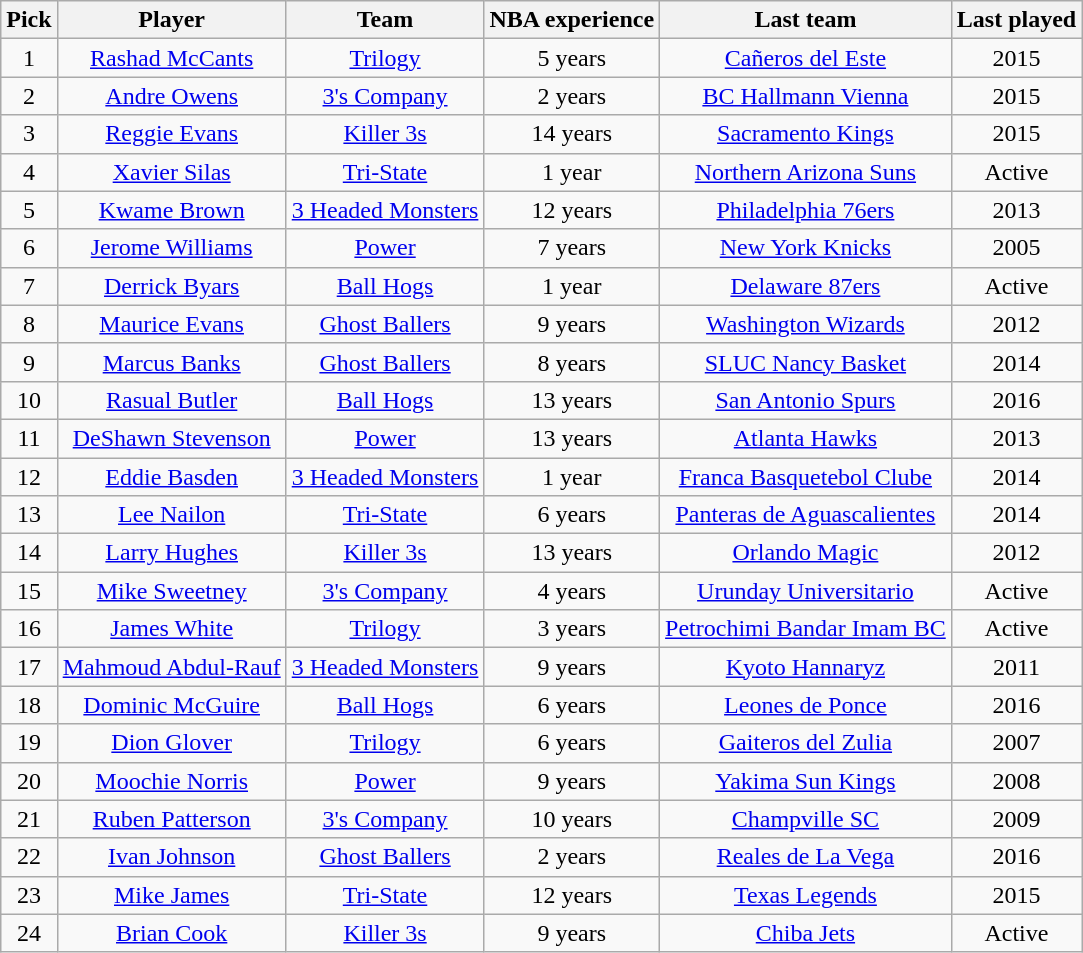<table class="wikitable" style="text-align: center;">
<tr>
<th>Pick</th>
<th>Player</th>
<th>Team</th>
<th>NBA experience</th>
<th>Last team</th>
<th>Last played</th>
</tr>
<tr>
<td>1</td>
<td><a href='#'>Rashad McCants</a></td>
<td><a href='#'>Trilogy</a></td>
<td>5 years</td>
<td> <a href='#'>Cañeros del Este</a></td>
<td>2015</td>
</tr>
<tr>
<td>2</td>
<td><a href='#'>Andre Owens</a></td>
<td><a href='#'>3's Company</a></td>
<td>2 years</td>
<td> <a href='#'>BC Hallmann Vienna</a></td>
<td>2015</td>
</tr>
<tr>
<td>3</td>
<td><a href='#'>Reggie Evans</a></td>
<td><a href='#'>Killer 3s</a></td>
<td>14 years</td>
<td> <a href='#'>Sacramento Kings</a></td>
<td>2015</td>
</tr>
<tr>
<td>4</td>
<td><a href='#'>Xavier Silas</a></td>
<td><a href='#'>Tri-State</a></td>
<td>1 year</td>
<td> <a href='#'>Northern Arizona Suns</a></td>
<td>Active</td>
</tr>
<tr>
<td>5</td>
<td><a href='#'>Kwame Brown</a></td>
<td><a href='#'>3 Headed Monsters</a></td>
<td>12 years</td>
<td> <a href='#'>Philadelphia 76ers</a></td>
<td>2013</td>
</tr>
<tr>
<td>6</td>
<td><a href='#'>Jerome Williams</a></td>
<td><a href='#'>Power</a></td>
<td>7 years</td>
<td> <a href='#'>New York Knicks</a></td>
<td>2005</td>
</tr>
<tr>
<td>7</td>
<td><a href='#'>Derrick Byars</a></td>
<td><a href='#'>Ball Hogs</a></td>
<td>1 year</td>
<td> <a href='#'>Delaware 87ers</a></td>
<td>Active</td>
</tr>
<tr>
<td>8</td>
<td><a href='#'>Maurice Evans</a></td>
<td><a href='#'>Ghost Ballers</a></td>
<td>9 years</td>
<td> <a href='#'>Washington Wizards</a></td>
<td>2012</td>
</tr>
<tr>
<td>9</td>
<td><a href='#'>Marcus Banks</a></td>
<td><a href='#'>Ghost Ballers</a></td>
<td>8 years</td>
<td> <a href='#'>SLUC Nancy Basket</a></td>
<td>2014</td>
</tr>
<tr>
<td>10</td>
<td><a href='#'>Rasual Butler</a></td>
<td><a href='#'>Ball Hogs</a></td>
<td>13 years</td>
<td> <a href='#'>San Antonio Spurs</a></td>
<td>2016</td>
</tr>
<tr>
<td>11</td>
<td><a href='#'>DeShawn Stevenson</a></td>
<td><a href='#'>Power</a></td>
<td>13 years</td>
<td> <a href='#'>Atlanta Hawks</a></td>
<td>2013</td>
</tr>
<tr>
<td>12</td>
<td><a href='#'>Eddie Basden</a></td>
<td><a href='#'>3 Headed Monsters</a></td>
<td>1 year</td>
<td> <a href='#'>Franca Basquetebol Clube</a></td>
<td>2014</td>
</tr>
<tr>
<td>13</td>
<td><a href='#'>Lee Nailon</a></td>
<td><a href='#'>Tri-State</a></td>
<td>6 years</td>
<td> <a href='#'>Panteras de Aguascalientes</a></td>
<td>2014</td>
</tr>
<tr>
<td>14</td>
<td><a href='#'>Larry Hughes</a></td>
<td><a href='#'>Killer 3s</a></td>
<td>13 years</td>
<td> <a href='#'>Orlando Magic</a></td>
<td>2012</td>
</tr>
<tr>
<td>15</td>
<td><a href='#'>Mike Sweetney</a></td>
<td><a href='#'>3's Company</a></td>
<td>4 years</td>
<td> <a href='#'>Urunday Universitario</a></td>
<td>Active</td>
</tr>
<tr>
<td>16</td>
<td><a href='#'>James White</a></td>
<td><a href='#'>Trilogy</a></td>
<td>3 years</td>
<td> <a href='#'>Petrochimi Bandar Imam BC</a></td>
<td>Active</td>
</tr>
<tr>
<td>17</td>
<td><a href='#'>Mahmoud Abdul-Rauf</a></td>
<td><a href='#'>3 Headed Monsters</a></td>
<td>9 years</td>
<td> <a href='#'>Kyoto Hannaryz</a></td>
<td>2011</td>
</tr>
<tr>
<td>18</td>
<td><a href='#'>Dominic McGuire</a></td>
<td><a href='#'>Ball Hogs</a></td>
<td>6 years</td>
<td> <a href='#'>Leones de Ponce</a></td>
<td>2016</td>
</tr>
<tr>
<td>19</td>
<td><a href='#'>Dion Glover</a></td>
<td><a href='#'>Trilogy</a></td>
<td>6 years</td>
<td> <a href='#'>Gaiteros del Zulia</a></td>
<td>2007</td>
</tr>
<tr>
<td>20</td>
<td><a href='#'>Moochie Norris</a></td>
<td><a href='#'>Power</a></td>
<td>9 years</td>
<td> <a href='#'>Yakima Sun Kings</a></td>
<td>2008</td>
</tr>
<tr>
<td>21</td>
<td><a href='#'>Ruben Patterson</a></td>
<td><a href='#'>3's Company</a></td>
<td>10 years</td>
<td> <a href='#'>Champville SC</a></td>
<td>2009</td>
</tr>
<tr>
<td>22</td>
<td><a href='#'>Ivan Johnson</a></td>
<td><a href='#'>Ghost Ballers</a></td>
<td>2 years</td>
<td> <a href='#'>Reales de La Vega</a></td>
<td>2016</td>
</tr>
<tr>
<td>23</td>
<td><a href='#'>Mike James</a></td>
<td><a href='#'>Tri-State</a></td>
<td>12 years</td>
<td> <a href='#'>Texas Legends</a></td>
<td>2015</td>
</tr>
<tr>
<td>24</td>
<td><a href='#'>Brian Cook</a></td>
<td><a href='#'>Killer 3s</a></td>
<td>9 years</td>
<td> <a href='#'>Chiba Jets</a></td>
<td>Active</td>
</tr>
</table>
